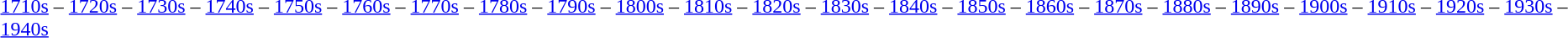<table class="toccolours" align="center">
<tr>
<td><br><a href='#'>1710s</a> – <a href='#'>1720s</a> – <a href='#'>1730s</a> – <a href='#'>1740s</a> – <a href='#'>1750s</a> – <a href='#'>1760s</a> – <a href='#'>1770s</a> – <a href='#'>1780s</a> –
<a href='#'>1790s</a> – <a href='#'>1800s</a> – <a href='#'>1810s</a> – <a href='#'>1820s</a> – <a href='#'>1830s</a> – <a href='#'>1840s</a> – <a href='#'>1850s</a> – <a href='#'>1860s</a> – <a href='#'>1870s</a> – <a href='#'>1880s</a> –
<a href='#'>1890s</a> – <a href='#'>1900s</a> – <a href='#'>1910s</a> – <a href='#'>1920s</a> – <a href='#'>1930s</a> – <a href='#'>1940s</a></td>
</tr>
</table>
